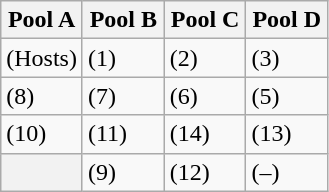<table class="wikitable">
<tr>
<th width=25%>Pool A</th>
<th width=25%>Pool B</th>
<th width=25%>Pool C</th>
<th width=25%>Pool D</th>
</tr>
<tr>
<td> (Hosts)</td>
<td> (1)</td>
<td> (2)</td>
<td> (3)</td>
</tr>
<tr>
<td> (8)</td>
<td> (7)</td>
<td> (6)</td>
<td> (5)</td>
</tr>
<tr>
<td> (10)</td>
<td> (11)</td>
<td> (14)</td>
<td> (13)</td>
</tr>
<tr>
<th></th>
<td> (9)</td>
<td> (12)</td>
<td> (–)</td>
</tr>
</table>
